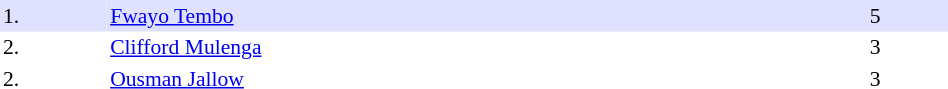<table border=0 cellspacing=0 align="center" cellpadding=2 style=font-size:90% width=50%>
<tr bgcolor=#e0e0ff>
<td>1.</td>
<td> <a href='#'>Fwayo Tembo</a></td>
<td>5</td>
</tr>
<tr>
<td>2.</td>
<td> <a href='#'>Clifford Mulenga</a></td>
<td>3</td>
</tr>
<tr>
<td>2.</td>
<td> <a href='#'>Ousman Jallow</a></td>
<td>3</td>
</tr>
</table>
